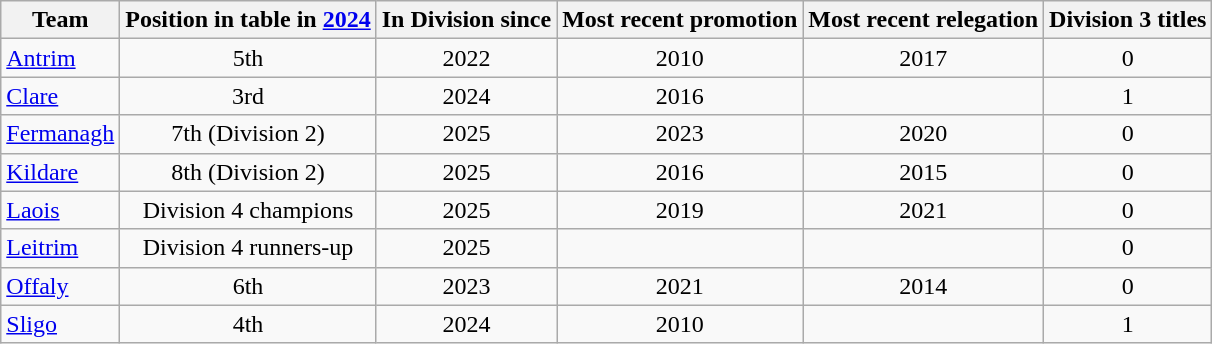<table class="wikitable sortable" style="text-align:center">
<tr>
<th>Team</th>
<th>Position in table in <a href='#'>2024</a></th>
<th>In Division since</th>
<th>Most recent promotion</th>
<th>Most recent relegation</th>
<th>Division 3 titles</th>
</tr>
<tr>
<td style="text-align:left"> <a href='#'>Antrim</a></td>
<td>5th</td>
<td>2022</td>
<td>2010</td>
<td>2017</td>
<td>0</td>
</tr>
<tr>
<td style="text-align:left"> <a href='#'>Clare</a></td>
<td>3rd</td>
<td>2024</td>
<td>2016</td>
<td></td>
<td>1</td>
</tr>
<tr>
<td style="text-align:left"><a href='#'>Fermanagh</a></td>
<td>7th (Division 2)</td>
<td>2025</td>
<td>2023</td>
<td>2020</td>
<td>0</td>
</tr>
<tr>
<td style="text-align:left"><a href='#'>Kildare</a></td>
<td>8th (Division 2)</td>
<td>2025</td>
<td>2016</td>
<td>2015</td>
<td>0</td>
</tr>
<tr>
<td style="text-align:left"><a href='#'>Laois</a></td>
<td>Division 4 champions</td>
<td>2025</td>
<td>2019</td>
<td>2021</td>
<td>0</td>
</tr>
<tr>
<td style="text-align:left"><a href='#'>Leitrim</a></td>
<td>Division 4 runners-up</td>
<td>2025</td>
<td></td>
<td></td>
<td>0</td>
</tr>
<tr>
<td style="text-align:left"> <a href='#'>Offaly</a></td>
<td>6th</td>
<td>2023</td>
<td>2021</td>
<td>2014</td>
<td>0</td>
</tr>
<tr>
<td style="text-align:left"> <a href='#'>Sligo</a></td>
<td>4th</td>
<td>2024</td>
<td>2010</td>
<td></td>
<td>1</td>
</tr>
</table>
